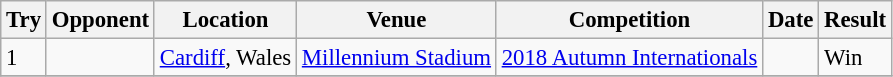<table class="wikitable sortable" style="font-size:95%">
<tr>
<th>Try</th>
<th>Opponent</th>
<th>Location</th>
<th>Venue</th>
<th>Competition</th>
<th>Date</th>
<th>Result</th>
</tr>
<tr>
<td>1</td>
<td></td>
<td><a href='#'>Cardiff</a>, Wales</td>
<td><a href='#'>Millennium Stadium</a></td>
<td><a href='#'>2018 Autumn Internationals</a></td>
<td></td>
<td>Win</td>
</tr>
<tr>
</tr>
</table>
